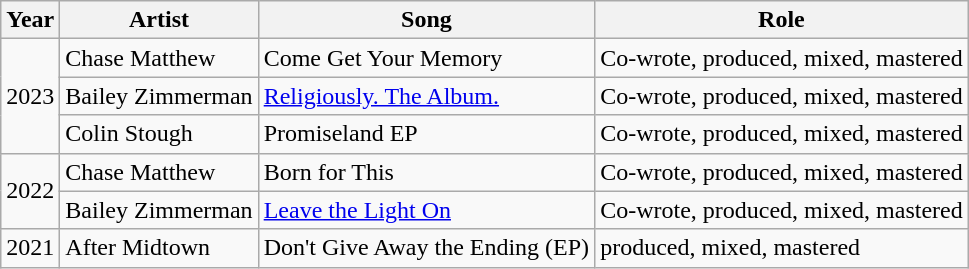<table class="wikitable sortable">
<tr>
<th>Year</th>
<th>Artist</th>
<th>Song</th>
<th>Role</th>
</tr>
<tr>
<td rowspan="3">2023</td>
<td>Chase Matthew</td>
<td>Come Get Your Memory</td>
<td>Co-wrote, produced, mixed, mastered</td>
</tr>
<tr>
<td>Bailey Zimmerman</td>
<td><a href='#'>Religiously. The Album.</a></td>
<td>Co-wrote, produced, mixed, mastered</td>
</tr>
<tr>
<td>Colin Stough</td>
<td>Promiseland EP</td>
<td>Co-wrote, produced, mixed, mastered</td>
</tr>
<tr>
<td rowspan="2">2022</td>
<td>Chase Matthew</td>
<td>Born for This</td>
<td>Co-wrote, produced, mixed, mastered</td>
</tr>
<tr>
<td>Bailey Zimmerman</td>
<td><a href='#'>Leave the Light On</a></td>
<td>Co-wrote, produced, mixed, mastered</td>
</tr>
<tr>
<td>2021</td>
<td>After Midtown</td>
<td>Don't Give Away the Ending (EP)</td>
<td>produced, mixed, mastered</td>
</tr>
</table>
